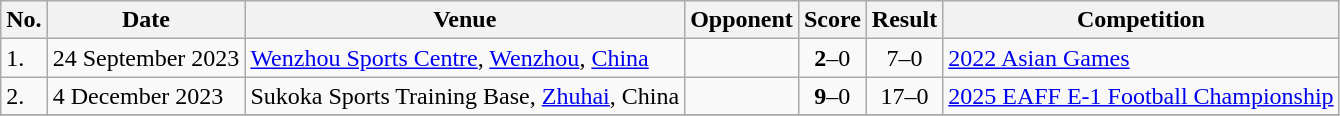<table class="wikitable">
<tr>
<th>No.</th>
<th>Date</th>
<th>Venue</th>
<th>Opponent</th>
<th>Score</th>
<th>Result</th>
<th>Competition</th>
</tr>
<tr>
<td>1.</td>
<td>24 September 2023</td>
<td><a href='#'>Wenzhou Sports Centre</a>, <a href='#'>Wenzhou</a>, <a href='#'>China</a></td>
<td></td>
<td align=center><strong>2</strong>–0</td>
<td align=center>7–0</td>
<td><a href='#'>2022 Asian Games</a></td>
</tr>
<tr>
<td>2.</td>
<td>4 December 2023</td>
<td>Sukoka Sports Training Base, <a href='#'>Zhuhai</a>, China</td>
<td></td>
<td align=center><strong>9</strong>–0</td>
<td align=center>17–0</td>
<td><a href='#'>2025 EAFF E-1 Football Championship</a></td>
</tr>
<tr>
</tr>
</table>
